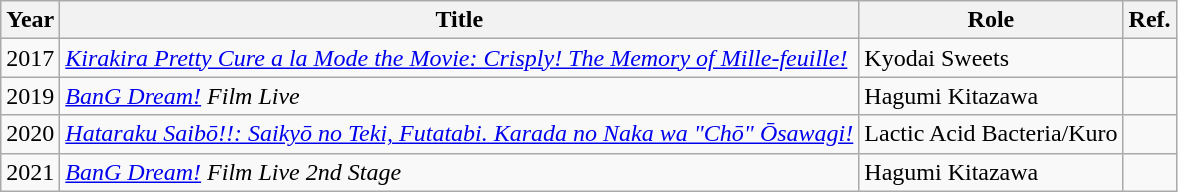<table class="wikitable sortable plainrowheaders">
<tr>
<th scope="col">Year</th>
<th scope="col">Title</th>
<th scope="col">Role</th>
<th scope="col" class="unsortable">Ref.</th>
</tr>
<tr>
<td>2017</td>
<td><em><a href='#'>Kirakira Pretty Cure a la Mode the Movie: Crisply! The Memory of Mille-feuille!</a></em></td>
<td>Kyodai Sweets</td>
<td></td>
</tr>
<tr>
<td>2019</td>
<td><em><a href='#'>BanG Dream!</a> Film Live</em></td>
<td>Hagumi Kitazawa</td>
<td></td>
</tr>
<tr>
<td>2020</td>
<td><em><a href='#'>Hataraku Saibō!!: Saikyō no Teki, Futatabi. Karada no Naka wa "Chō" Ōsawagi!</a></em></td>
<td>Lactic Acid Bacteria/Kuro</td>
<td></td>
</tr>
<tr>
<td>2021</td>
<td><em><a href='#'>BanG Dream!</a> Film Live 2nd Stage</em></td>
<td>Hagumi Kitazawa</td>
<td></td>
</tr>
</table>
